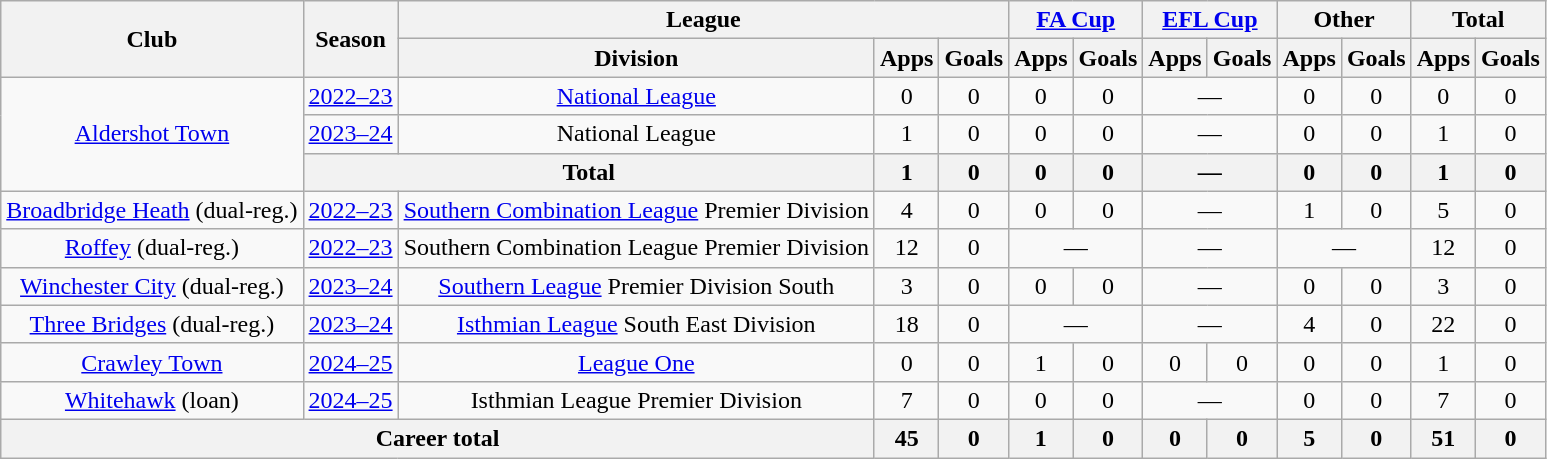<table class="wikitable" style="text-align:center">
<tr>
<th rowspan="2">Club</th>
<th rowspan="2">Season</th>
<th colspan="3">League</th>
<th colspan="2"><a href='#'>FA Cup</a></th>
<th colspan="2"><a href='#'>EFL Cup</a></th>
<th colspan="2">Other</th>
<th colspan="2">Total</th>
</tr>
<tr>
<th>Division</th>
<th>Apps</th>
<th>Goals</th>
<th>Apps</th>
<th>Goals</th>
<th>Apps</th>
<th>Goals</th>
<th>Apps</th>
<th>Goals</th>
<th>Apps</th>
<th>Goals</th>
</tr>
<tr>
<td rowspan="3"><a href='#'>Aldershot Town</a></td>
<td><a href='#'>2022–23</a></td>
<td><a href='#'>National League</a></td>
<td>0</td>
<td>0</td>
<td>0</td>
<td>0</td>
<td colspan="2">—</td>
<td>0</td>
<td>0</td>
<td>0</td>
<td>0</td>
</tr>
<tr>
<td><a href='#'>2023–24</a></td>
<td>National League</td>
<td>1</td>
<td>0</td>
<td>0</td>
<td>0</td>
<td colspan="2">—</td>
<td>0</td>
<td>0</td>
<td>1</td>
<td>0</td>
</tr>
<tr>
<th colspan=2>Total</th>
<th>1</th>
<th>0</th>
<th>0</th>
<th>0</th>
<th colspan="2">—</th>
<th>0</th>
<th>0</th>
<th>1</th>
<th>0</th>
</tr>
<tr>
<td><a href='#'>Broadbridge Heath</a> (dual-reg.)</td>
<td><a href='#'>2022–23</a></td>
<td><a href='#'>Southern Combination League</a> Premier Division</td>
<td>4</td>
<td>0</td>
<td>0</td>
<td>0</td>
<td colspan="2">—</td>
<td>1</td>
<td>0</td>
<td>5</td>
<td>0</td>
</tr>
<tr>
<td><a href='#'>Roffey</a> (dual-reg.)</td>
<td><a href='#'>2022–23</a></td>
<td>Southern Combination League Premier Division</td>
<td>12</td>
<td>0</td>
<td colspan="2">—</td>
<td colspan="2">—</td>
<td colspan="2">—</td>
<td>12</td>
<td>0</td>
</tr>
<tr>
<td><a href='#'>Winchester City</a> (dual-reg.)</td>
<td><a href='#'>2023–24</a></td>
<td><a href='#'>Southern League</a> Premier Division South</td>
<td>3</td>
<td>0</td>
<td>0</td>
<td>0</td>
<td colspan="2">—</td>
<td>0</td>
<td>0</td>
<td>3</td>
<td>0</td>
</tr>
<tr>
<td><a href='#'>Three Bridges</a> (dual-reg.)</td>
<td><a href='#'>2023–24</a></td>
<td><a href='#'>Isthmian League</a> South East Division</td>
<td>18</td>
<td>0</td>
<td colspan="2">—</td>
<td colspan="2">—</td>
<td>4</td>
<td>0</td>
<td>22</td>
<td>0</td>
</tr>
<tr>
<td><a href='#'>Crawley Town</a></td>
<td><a href='#'>2024–25</a></td>
<td><a href='#'>League One</a></td>
<td>0</td>
<td>0</td>
<td>1</td>
<td>0</td>
<td>0</td>
<td>0</td>
<td>0</td>
<td>0</td>
<td>1</td>
<td>0</td>
</tr>
<tr>
<td><a href='#'>Whitehawk</a> (loan)</td>
<td><a href='#'>2024–25</a></td>
<td>Isthmian League Premier Division</td>
<td>7</td>
<td>0</td>
<td>0</td>
<td>0</td>
<td colspan="2">—</td>
<td>0</td>
<td>0</td>
<td>7</td>
<td>0</td>
</tr>
<tr>
<th colspan=3>Career total</th>
<th>45</th>
<th>0</th>
<th>1</th>
<th>0</th>
<th>0</th>
<th>0</th>
<th>5</th>
<th>0</th>
<th>51</th>
<th>0</th>
</tr>
</table>
